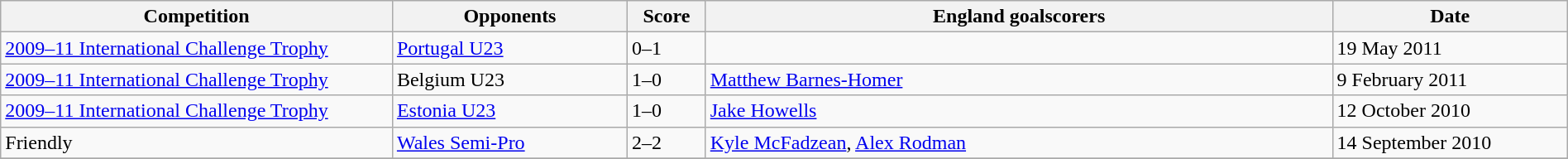<table class="wikitable" style="width:100%;">
<tr>
<th width=25%>Competition</th>
<th width=15%>Opponents</th>
<th width=5%>Score</th>
<th width=40%>England goalscorers</th>
<th width=15%>Date</th>
</tr>
<tr>
<td><a href='#'>2009–11 International Challenge Trophy</a></td>
<td><a href='#'>Portugal U23</a></td>
<td>0–1</td>
<td></td>
<td>19 May 2011 </td>
</tr>
<tr>
<td><a href='#'>2009–11 International Challenge Trophy</a></td>
<td>Belgium U23</td>
<td>1–0</td>
<td><a href='#'>Matthew Barnes-Homer</a></td>
<td>9 February 2011 </td>
</tr>
<tr>
<td><a href='#'>2009–11 International Challenge Trophy</a></td>
<td><a href='#'>Estonia U23</a></td>
<td>1–0</td>
<td><a href='#'>Jake Howells</a></td>
<td>12 October 2010 </td>
</tr>
<tr>
<td>Friendly</td>
<td><a href='#'>Wales Semi-Pro</a></td>
<td>2–2</td>
<td><a href='#'>Kyle McFadzean</a>, <a href='#'>Alex Rodman</a></td>
<td>14 September 2010</td>
</tr>
<tr>
</tr>
</table>
